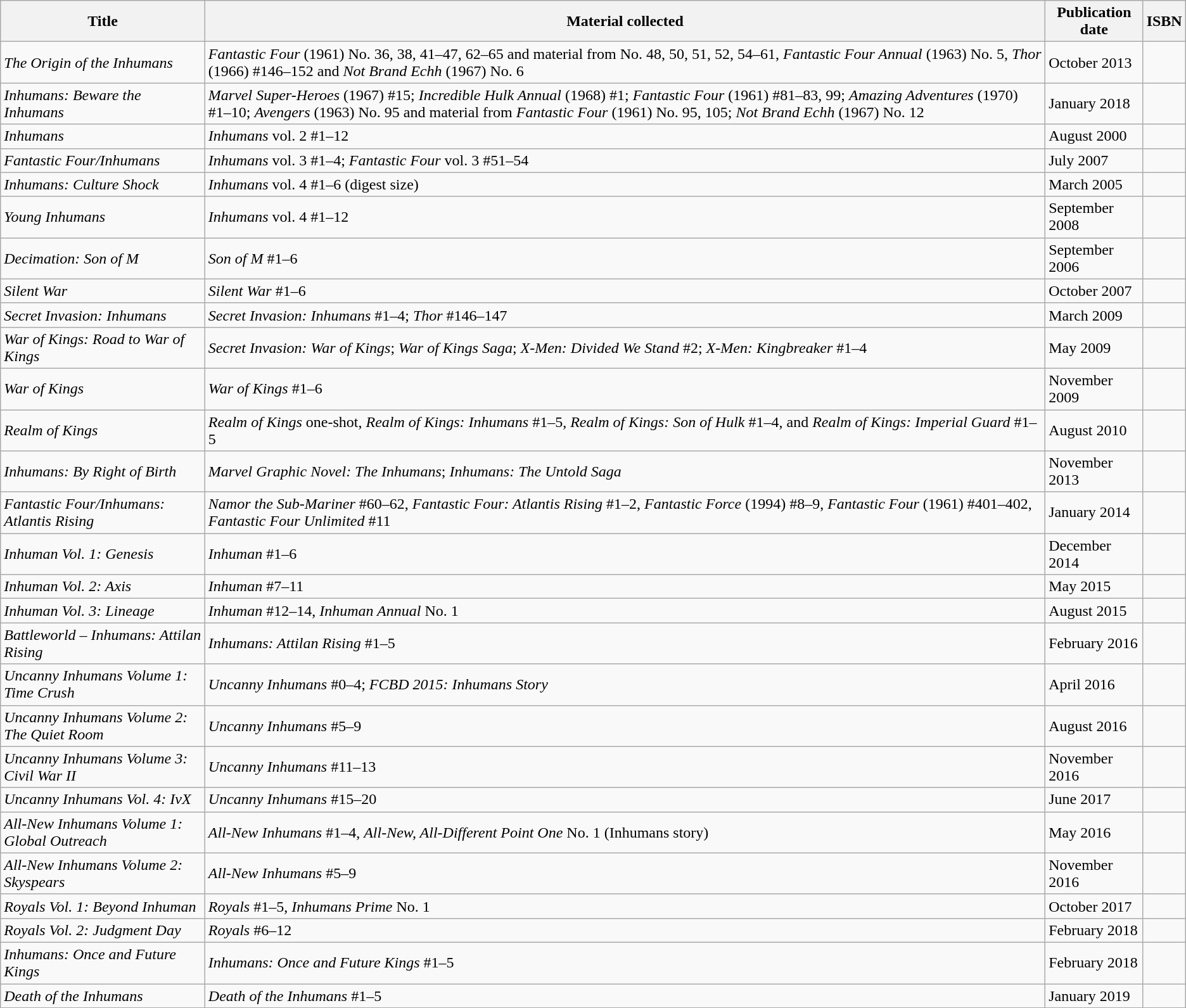<table class="wikitable">
<tr>
<th>Title</th>
<th>Material collected</th>
<th>Publication date</th>
<th>ISBN</th>
</tr>
<tr>
<td><em>The Origin of the Inhumans</em></td>
<td><em>Fantastic Four</em> (1961) No. 36, 38, 41–47, 62–65 and material from No. 48, 50, 51, 52, 54–61, <em>Fantastic Four Annual</em> (1963) No. 5, <em>Thor</em> (1966) #146–152 and <em>Not Brand Echh</em> (1967) No. 6</td>
<td>October 2013</td>
<td></td>
</tr>
<tr |->
<td><em>Inhumans: Beware the Inhumans</em></td>
<td><em>Marvel Super-Heroes</em> (1967) #15; <em>Incredible Hulk Annual</em> (1968) #1; <em>Fantastic Four</em> (1961) #81–83, 99; <em>Amazing Adventures</em> (1970) #1–10; <em>Avengers</em> (1963) No. 95 and material from <em>Fantastic Four</em> (1961) No. 95, 105; <em>Not Brand Echh</em> (1967) No. 12</td>
<td>January 2018</td>
<td></td>
</tr>
<tr>
<td><em>Inhumans</em></td>
<td><em>Inhumans</em> vol. 2 #1–12</td>
<td>August 2000</td>
<td></td>
</tr>
<tr>
<td><em>Fantastic Four/Inhumans</em></td>
<td><em>Inhumans</em> vol. 3 #1–4; <em>Fantastic Four</em> vol. 3 #51–54</td>
<td>July 2007</td>
<td></td>
</tr>
<tr>
<td><em>Inhumans: Culture Shock</em></td>
<td><em>Inhumans</em> vol. 4 #1–6 (digest size)</td>
<td>March 2005</td>
<td></td>
</tr>
<tr>
<td><em>Young Inhumans</em></td>
<td><em>Inhumans</em> vol. 4 #1–12</td>
<td>September 2008</td>
<td></td>
</tr>
<tr>
<td><em>Decimation: Son of M</em></td>
<td><em>Son of M</em> #1–6</td>
<td>September 2006</td>
<td></td>
</tr>
<tr>
<td><em>Silent War</em></td>
<td><em>Silent War</em> #1–6</td>
<td>October 2007</td>
<td></td>
</tr>
<tr>
<td><em>Secret Invasion: Inhumans</em></td>
<td><em>Secret Invasion: Inhumans</em> #1–4; <em>Thor</em> #146–147</td>
<td>March 2009</td>
<td></td>
</tr>
<tr>
<td><em>War of Kings: Road to War of Kings</em></td>
<td><em>Secret Invasion: War of Kings</em>; <em>War of Kings Saga</em>; <em>X-Men: Divided We Stand</em> #2; <em>X-Men: Kingbreaker</em> #1–4</td>
<td>May 2009</td>
<td></td>
</tr>
<tr>
<td><em>War of Kings</em></td>
<td><em>War of Kings</em> #1–6</td>
<td>November 2009</td>
<td></td>
</tr>
<tr>
<td><em>Realm of Kings</em></td>
<td><em>Realm of Kings</em> one-shot, <em>Realm of Kings: Inhumans</em> #1–5, <em>Realm of Kings: Son of Hulk</em> #1–4, and <em>Realm of Kings: Imperial Guard</em> #1–5</td>
<td>August 2010</td>
<td></td>
</tr>
<tr>
<td><em>Inhumans: By Right of Birth</em></td>
<td><em>Marvel Graphic Novel: The Inhumans</em>; <em>Inhumans: The Untold Saga</em></td>
<td>November 2013</td>
<td></td>
</tr>
<tr>
<td><em>Fantastic Four/Inhumans: Atlantis Rising</em></td>
<td><em>Namor the Sub-Mariner</em> #60–62, <em>Fantastic Four: Atlantis Rising</em> #1–2, <em>Fantastic Force</em> (1994) #8–9, <em>Fantastic Four</em> (1961) #401–402, <em>Fantastic Four Unlimited</em> #11</td>
<td>January 2014</td>
<td></td>
</tr>
<tr>
<td><em>Inhuman Vol. 1: Genesis</em></td>
<td><em>Inhuman</em> #1–6</td>
<td>December 2014</td>
<td></td>
</tr>
<tr>
<td><em>Inhuman Vol. 2: Axis</em></td>
<td><em>Inhuman</em> #7–11</td>
<td>May 2015</td>
<td></td>
</tr>
<tr>
<td><em>Inhuman Vol. 3: Lineage</em></td>
<td><em>Inhuman</em> #12–14, <em>Inhuman Annual</em> No. 1</td>
<td>August 2015</td>
<td></td>
</tr>
<tr>
<td><em>Battleworld – Inhumans: Attilan Rising</em></td>
<td><em>Inhumans: Attilan Rising</em> #1–5</td>
<td>February 2016</td>
<td></td>
</tr>
<tr>
<td><em>Uncanny Inhumans Volume 1: Time Crush</em></td>
<td><em>Uncanny Inhumans</em> #0–4; <em>FCBD 2015: Inhumans Story</em></td>
<td>April 2016</td>
<td></td>
</tr>
<tr>
<td><em>Uncanny Inhumans Volume 2: The Quiet Room</em></td>
<td><em>Uncanny Inhumans</em> #5–9</td>
<td>August 2016</td>
<td></td>
</tr>
<tr>
<td><em>Uncanny Inhumans Volume 3: Civil War II</em></td>
<td><em>Uncanny Inhumans</em> #11–13</td>
<td>November 2016</td>
<td></td>
</tr>
<tr>
<td><em>Uncanny Inhumans Vol. 4: IvX</em></td>
<td><em>Uncanny Inhumans</em> #15–20</td>
<td>June 2017</td>
<td></td>
</tr>
<tr>
<td><em>All-New Inhumans Volume 1: Global Outreach</em></td>
<td><em>All-New Inhumans</em> #1–4, <em>All-New, All-Different Point One</em> No. 1 (Inhumans story)</td>
<td>May 2016</td>
<td></td>
</tr>
<tr>
<td><em>All-New Inhumans Volume 2: Skyspears</em></td>
<td><em>All-New Inhumans</em> #5–9</td>
<td>November 2016</td>
<td></td>
</tr>
<tr>
<td><em>Royals Vol. 1: Beyond Inhuman</em></td>
<td><em>Royals</em> #1–5, <em>Inhumans Prime</em> No. 1</td>
<td>October 2017</td>
<td></td>
</tr>
<tr>
<td><em>Royals Vol. 2: Judgment Day</em></td>
<td><em>Royals</em> #6–12</td>
<td>February 2018</td>
<td></td>
</tr>
<tr>
<td><em>Inhumans: Once and Future Kings</em></td>
<td><em>Inhumans: Once and Future Kings</em> #1–5</td>
<td>February 2018</td>
<td></td>
</tr>
<tr>
<td><em>Death of the Inhumans</em></td>
<td><em>Death of the Inhumans</em> #1–5</td>
<td>January 2019</td>
<td></td>
</tr>
</table>
